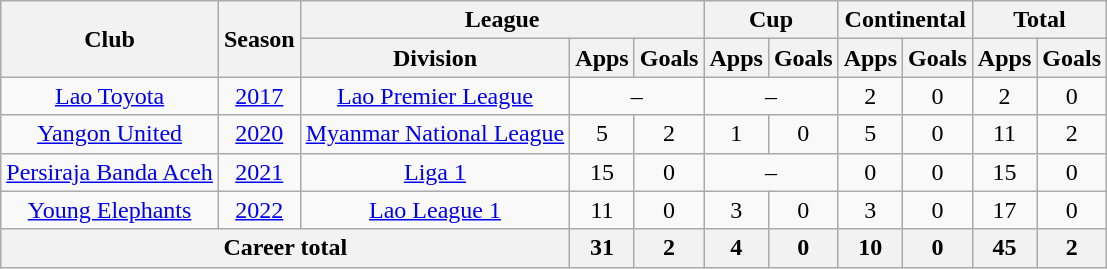<table class="wikitable" style="text-align: center">
<tr>
<th rowspan="2">Club</th>
<th rowspan="2">Season</th>
<th colspan="3">League</th>
<th colspan="2">Cup</th>
<th colspan="2">Continental</th>
<th colspan="2">Total</th>
</tr>
<tr>
<th>Division</th>
<th>Apps</th>
<th>Goals</th>
<th>Apps</th>
<th>Goals</th>
<th>Apps</th>
<th>Goals</th>
<th>Apps</th>
<th>Goals</th>
</tr>
<tr>
<td><a href='#'>Lao Toyota</a></td>
<td><a href='#'>2017</a></td>
<td><a href='#'>Lao Premier League</a></td>
<td colspan="2">–</td>
<td colspan="2">–</td>
<td>2</td>
<td>0</td>
<td>2</td>
<td>0</td>
</tr>
<tr>
<td><a href='#'>Yangon United</a></td>
<td><a href='#'>2020</a></td>
<td><a href='#'>Myanmar National League</a></td>
<td>5</td>
<td>2</td>
<td>1</td>
<td>0</td>
<td>5</td>
<td>0</td>
<td>11</td>
<td>2</td>
</tr>
<tr>
<td><a href='#'>Persiraja Banda Aceh</a></td>
<td><a href='#'>2021</a></td>
<td><a href='#'>Liga 1</a></td>
<td>15</td>
<td>0</td>
<td colspan="2">–</td>
<td>0</td>
<td>0</td>
<td>15</td>
<td>0</td>
</tr>
<tr>
<td><a href='#'>Young Elephants</a></td>
<td><a href='#'>2022</a></td>
<td><a href='#'>Lao League 1</a></td>
<td>11</td>
<td>0</td>
<td colspan="0">3</td>
<td>0</td>
<td>3</td>
<td>0</td>
<td>17</td>
<td>0</td>
</tr>
<tr>
<th colspan="3">Career total</th>
<th>31</th>
<th>2</th>
<th>4</th>
<th>0</th>
<th>10</th>
<th>0</th>
<th>45</th>
<th>2</th>
</tr>
</table>
